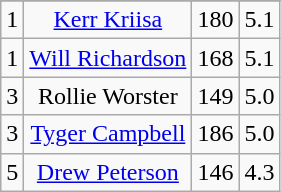<table class="wikitable sortable" style="text-align:center">
<tr>
</tr>
<tr>
<td>1</td>
<td><a href='#'>Kerr Kriisa</a></td>
<td>180</td>
<td>5.1</td>
</tr>
<tr>
<td>1</td>
<td><a href='#'>Will Richardson</a></td>
<td>168</td>
<td>5.1</td>
</tr>
<tr>
<td>3</td>
<td>Rollie Worster</td>
<td>149</td>
<td>5.0</td>
</tr>
<tr>
<td>3</td>
<td><a href='#'>Tyger Campbell</a></td>
<td>186</td>
<td>5.0</td>
</tr>
<tr>
<td>5</td>
<td><a href='#'>Drew Peterson</a></td>
<td>146</td>
<td>4.3</td>
</tr>
</table>
